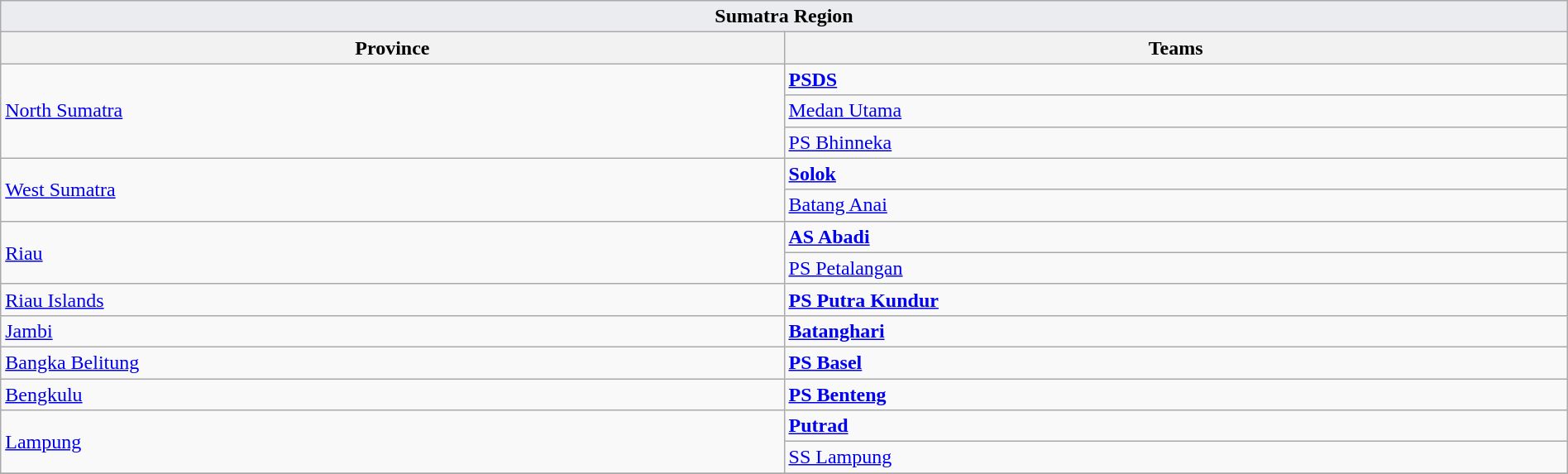<table class="wikitable sortable" style="width:100%;">
<tr>
<th colspan=2 style="background-color:#eaecf0;text-align:center;"><strong>Sumatra Region</strong></th>
</tr>
<tr>
<th style="width:50%;">Province</th>
<th style="width:50%;">Teams</th>
</tr>
<tr>
<td rowspan=3> <a href='#'>North Sumatra</a></td>
<td><strong><a href='#'>PSDS</a></strong></td>
</tr>
<tr>
<td><a href='#'>Medan Utama</a></td>
</tr>
<tr>
<td><a href='#'>PS Bhinneka</a></td>
</tr>
<tr>
<td rowspan=2> <a href='#'>West Sumatra</a></td>
<td><strong><a href='#'>Solok</a></strong></td>
</tr>
<tr>
<td><a href='#'>Batang Anai</a></td>
</tr>
<tr>
<td rowspan=2> <a href='#'>Riau</a></td>
<td><strong><a href='#'>AS Abadi</a></strong></td>
</tr>
<tr>
<td><a href='#'>PS Petalangan</a></td>
</tr>
<tr>
<td> <a href='#'>Riau Islands</a></td>
<td><strong><a href='#'>PS Putra Kundur</a></strong></td>
</tr>
<tr>
<td> <a href='#'>Jambi</a></td>
<td><strong><a href='#'>Batanghari</a></strong></td>
</tr>
<tr>
<td> <a href='#'>Bangka Belitung</a></td>
<td><strong><a href='#'>PS Basel</a></strong></td>
</tr>
<tr>
<td> <a href='#'>Bengkulu</a></td>
<td><strong><a href='#'>PS Benteng</a></strong></td>
</tr>
<tr>
<td rowspan=2> <a href='#'>Lampung</a></td>
<td><strong><a href='#'>Putrad</a></strong></td>
</tr>
<tr>
<td><a href='#'>SS Lampung</a></td>
</tr>
<tr>
</tr>
</table>
